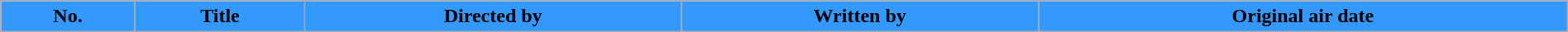<table class="wikitable plainrowheaders" style="width:100%; background:#fff;">
<tr>
<th style="background:#39f;">No.</th>
<th style="background:#39f;">Title</th>
<th style="background:#39f;">Directed by</th>
<th style="background:#39f;">Written by</th>
<th style="background:#39f;">Original air date<br>




</th>
</tr>
</table>
